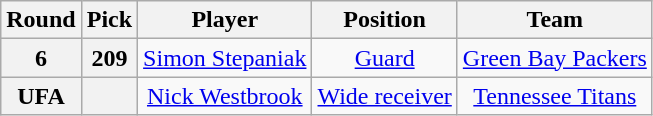<table class="wikitable" style="text-align:center;">
<tr>
<th>Round</th>
<th>Pick</th>
<th>Player</th>
<th>Position</th>
<th>Team</th>
</tr>
<tr>
<th>6</th>
<th>209</th>
<td><a href='#'>Simon Stepaniak</a></td>
<td><a href='#'>Guard</a></td>
<td><a href='#'>Green Bay Packers</a></td>
</tr>
<tr>
<th>UFA</th>
<th></th>
<td><a href='#'>Nick Westbrook</a></td>
<td><a href='#'>Wide receiver</a></td>
<td><a href='#'>Tennessee Titans</a></td>
</tr>
</table>
